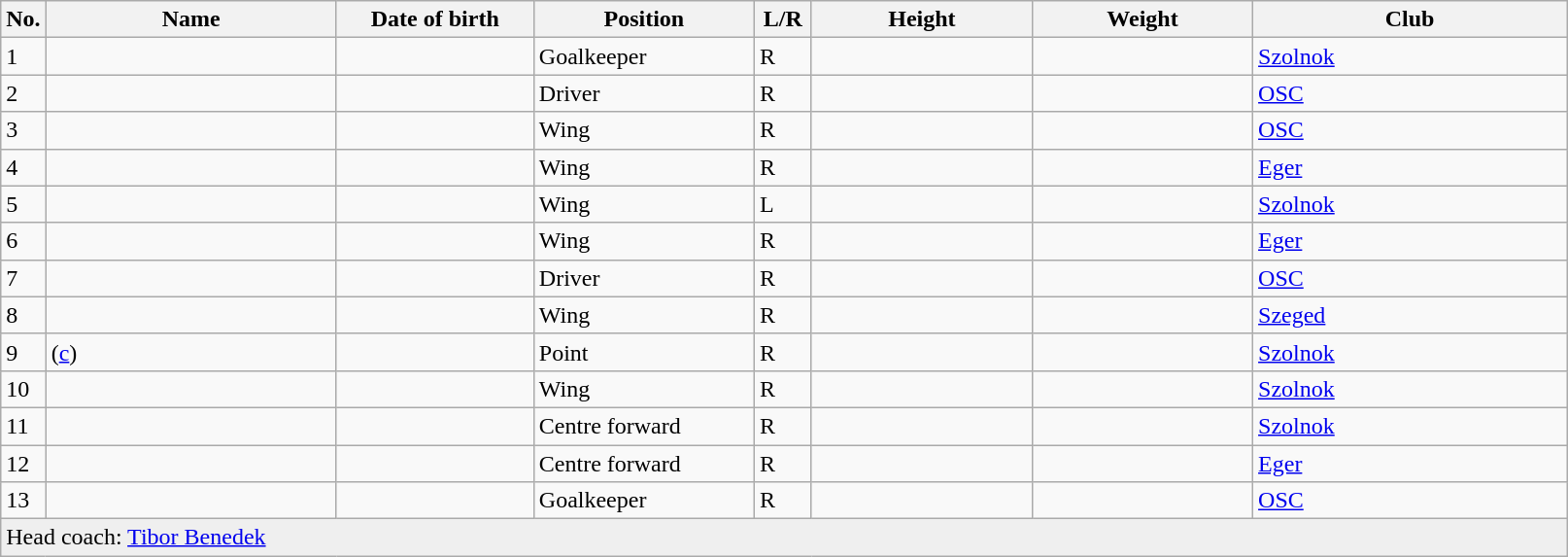<table class=wikitable sortable style=font-size:100%; text-align:center;>
<tr>
<th>No.</th>
<th style=width:12em>Name</th>
<th style=width:8em>Date of birth</th>
<th style=width:9em>Position</th>
<th style=width:2em>L/R</th>
<th style=width:9em>Height</th>
<th style=width:9em>Weight</th>
<th style=width:13em>Club</th>
</tr>
<tr>
<td>1</td>
<td align=left></td>
<td align=right></td>
<td>Goalkeeper</td>
<td>R</td>
<td></td>
<td></td>
<td> <a href='#'>Szolnok</a></td>
</tr>
<tr>
<td>2</td>
<td align=left></td>
<td align=right></td>
<td>Driver</td>
<td>R</td>
<td></td>
<td></td>
<td> <a href='#'>OSC</a></td>
</tr>
<tr>
<td>3</td>
<td align=left></td>
<td align=right></td>
<td>Wing</td>
<td>R</td>
<td></td>
<td></td>
<td> <a href='#'>OSC</a></td>
</tr>
<tr>
<td>4</td>
<td align=left></td>
<td align=right></td>
<td>Wing</td>
<td>R</td>
<td></td>
<td></td>
<td> <a href='#'>Eger</a></td>
</tr>
<tr>
<td>5</td>
<td align=left></td>
<td align=right></td>
<td>Wing</td>
<td>L</td>
<td></td>
<td></td>
<td> <a href='#'>Szolnok</a></td>
</tr>
<tr>
<td>6</td>
<td align=left></td>
<td align=right></td>
<td>Wing</td>
<td>R</td>
<td></td>
<td></td>
<td> <a href='#'>Eger</a></td>
</tr>
<tr>
<td>7</td>
<td align=left></td>
<td align=right></td>
<td>Driver</td>
<td>R</td>
<td></td>
<td></td>
<td> <a href='#'>OSC</a></td>
</tr>
<tr>
<td>8</td>
<td align=left></td>
<td align=right></td>
<td>Wing</td>
<td>R</td>
<td></td>
<td></td>
<td> <a href='#'>Szeged</a></td>
</tr>
<tr>
<td>9</td>
<td align=left> (<a href='#'>c</a>)</td>
<td align=right></td>
<td>Point</td>
<td>R</td>
<td></td>
<td></td>
<td> <a href='#'>Szolnok</a></td>
</tr>
<tr>
<td>10</td>
<td align=left></td>
<td align=right></td>
<td>Wing</td>
<td>R</td>
<td></td>
<td></td>
<td> <a href='#'>Szolnok</a></td>
</tr>
<tr>
<td>11</td>
<td align=left></td>
<td align=right></td>
<td>Centre forward</td>
<td>R</td>
<td></td>
<td></td>
<td> <a href='#'>Szolnok</a></td>
</tr>
<tr>
<td>12</td>
<td align=left></td>
<td align=right></td>
<td>Centre forward</td>
<td>R</td>
<td></td>
<td></td>
<td> <a href='#'>Eger</a></td>
</tr>
<tr>
<td>13</td>
<td align=left></td>
<td align=right></td>
<td>Goalkeeper</td>
<td>R</td>
<td></td>
<td></td>
<td> <a href='#'>OSC</a></td>
</tr>
<tr style="background:#efefef;">
<td colspan="8" style="text-align:left;">Head coach: <a href='#'>Tibor Benedek</a></td>
</tr>
</table>
